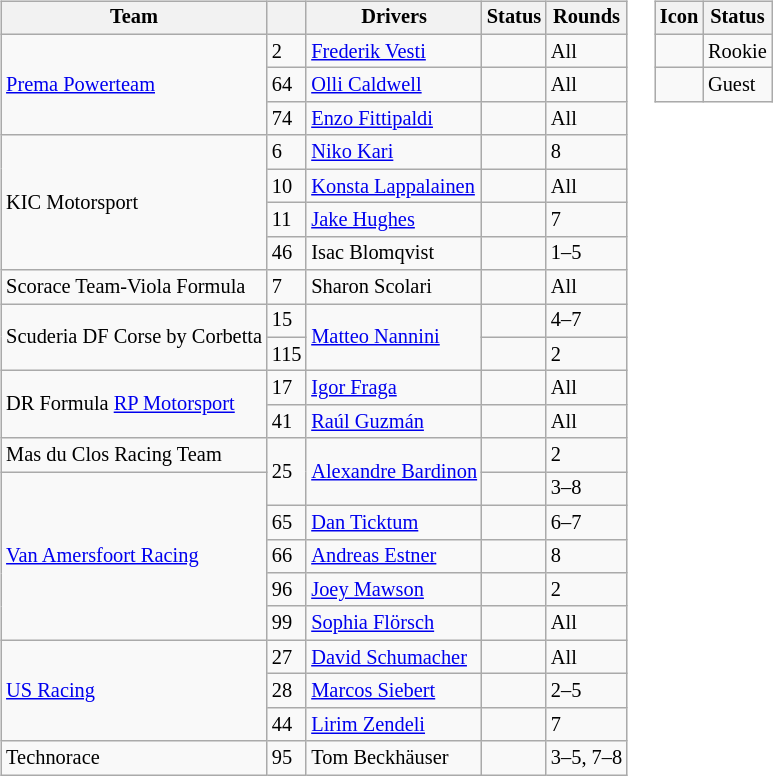<table>
<tr>
<td><br><table class="wikitable" style="font-size: 85%;">
<tr>
<th>Team</th>
<th></th>
<th>Drivers</th>
<th>Status</th>
<th>Rounds</th>
</tr>
<tr>
<td rowspan=3> <a href='#'>Prema Powerteam</a></td>
<td>2</td>
<td> <a href='#'>Frederik Vesti</a></td>
<td align=center></td>
<td>All</td>
</tr>
<tr>
<td>64</td>
<td> <a href='#'>Olli Caldwell</a></td>
<td align=center></td>
<td>All</td>
</tr>
<tr>
<td>74</td>
<td> <a href='#'>Enzo Fittipaldi</a></td>
<td align=center></td>
<td>All</td>
</tr>
<tr>
<td rowspan=4> KIC Motorsport</td>
<td>6</td>
<td> <a href='#'>Niko Kari</a></td>
<td></td>
<td>8</td>
</tr>
<tr>
<td>10</td>
<td> <a href='#'>Konsta Lappalainen</a></td>
<td align=center></td>
<td>All</td>
</tr>
<tr>
<td>11</td>
<td> <a href='#'>Jake Hughes</a></td>
<td></td>
<td>7</td>
</tr>
<tr>
<td>46</td>
<td> Isac Blomqvist</td>
<td align=center></td>
<td>1–5</td>
</tr>
<tr>
<td> Scorace Team-Viola Formula</td>
<td>7</td>
<td> Sharon Scolari</td>
<td></td>
<td>All</td>
</tr>
<tr>
<td rowspan=2 nowrap> Scuderia DF Corse by Corbetta</td>
<td>15</td>
<td rowspan=2> <a href='#'>Matteo Nannini</a></td>
<td align=center></td>
<td>4–7</td>
</tr>
<tr>
<td>115</td>
<td align=center></td>
<td>2</td>
</tr>
<tr>
<td rowspan=2> DR Formula <a href='#'>RP Motorsport</a></td>
<td>17</td>
<td> <a href='#'>Igor Fraga</a></td>
<td></td>
<td>All</td>
</tr>
<tr>
<td>41</td>
<td> <a href='#'>Raúl Guzmán</a></td>
<td align=center></td>
<td>All</td>
</tr>
<tr>
<td> Mas du Clos Racing Team</td>
<td rowspan=2>25</td>
<td rowspan=2 nowrap> <a href='#'>Alexandre Bardinon</a></td>
<td align=center></td>
<td>2</td>
</tr>
<tr>
<td rowspan=5> <a href='#'>Van Amersfoort Racing</a></td>
<td></td>
<td>3–8</td>
</tr>
<tr>
<td>65</td>
<td> <a href='#'>Dan Ticktum</a></td>
<td></td>
<td>6–7</td>
</tr>
<tr>
<td>66</td>
<td> <a href='#'>Andreas Estner</a></td>
<td></td>
<td>8</td>
</tr>
<tr>
<td>96</td>
<td> <a href='#'>Joey Mawson</a></td>
<td></td>
<td>2</td>
</tr>
<tr>
<td>99</td>
<td> <a href='#'>Sophia Flörsch</a></td>
<td></td>
<td>All</td>
</tr>
<tr>
<td rowspan=3> <a href='#'>US Racing</a></td>
<td>27</td>
<td> <a href='#'>David Schumacher</a></td>
<td align=center></td>
<td>All</td>
</tr>
<tr>
<td>28</td>
<td> <a href='#'>Marcos Siebert</a></td>
<td></td>
<td>2–5</td>
</tr>
<tr>
<td>44</td>
<td> <a href='#'>Lirim Zendeli</a></td>
<td></td>
<td>7</td>
</tr>
<tr>
<td> Technorace</td>
<td>95</td>
<td> Tom Beckhäuser</td>
<td align=center></td>
<td>3–5, 7–8</td>
</tr>
</table>
</td>
<td valign="top"><br><table class="wikitable" style="font-size: 85%;">
<tr>
<th>Icon</th>
<th>Status</th>
</tr>
<tr>
<td align=center></td>
<td>Rookie</td>
</tr>
<tr>
<td align=center></td>
<td>Guest</td>
</tr>
</table>
</td>
</tr>
</table>
